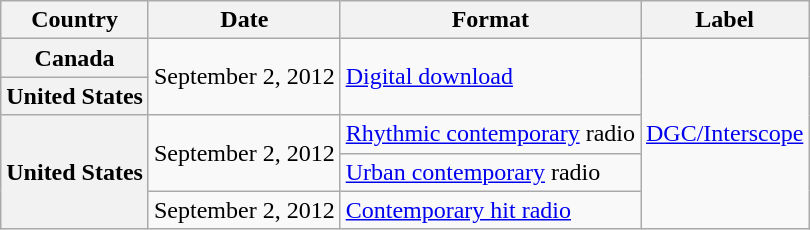<table class="wikitable plainrowheaders">
<tr>
<th scope="col">Country</th>
<th scope="col">Date</th>
<th scope="col">Format</th>
<th scope="col">Label</th>
</tr>
<tr>
<th scope="row">Canada</th>
<td rowspan="2">September 2, 2012</td>
<td rowspan="2"><a href='#'>Digital download</a></td>
<td rowspan="5"><a href='#'>DGC/Interscope</a></td>
</tr>
<tr>
<th scope="row">United States</th>
</tr>
<tr>
<th scope="row" rowspan="3">United States</th>
<td rowspan="2">September 2, 2012</td>
<td><a href='#'>Rhythmic contemporary</a> radio</td>
</tr>
<tr>
<td><a href='#'>Urban contemporary</a> radio</td>
</tr>
<tr>
<td>September 2, 2012</td>
<td><a href='#'>Contemporary hit radio</a></td>
</tr>
</table>
